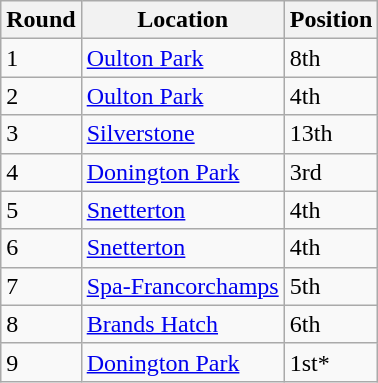<table class="wikitable">
<tr>
<th>Round</th>
<th>Location</th>
<th>Position</th>
</tr>
<tr>
<td>1</td>
<td><a href='#'>Oulton Park</a></td>
<td>8th</td>
</tr>
<tr>
<td>2</td>
<td><a href='#'>Oulton Park</a></td>
<td>4th</td>
</tr>
<tr>
<td>3</td>
<td><a href='#'>Silverstone</a></td>
<td>13th</td>
</tr>
<tr>
<td>4</td>
<td><a href='#'>Donington Park</a></td>
<td>3rd</td>
</tr>
<tr>
<td>5</td>
<td><a href='#'>Snetterton</a></td>
<td>4th</td>
</tr>
<tr>
<td>6</td>
<td><a href='#'>Snetterton</a></td>
<td>4th</td>
</tr>
<tr>
<td>7</td>
<td><a href='#'>Spa-Francorchamps</a></td>
<td>5th</td>
</tr>
<tr>
<td>8</td>
<td><a href='#'>Brands Hatch</a></td>
<td>6th</td>
</tr>
<tr>
<td>9</td>
<td><a href='#'>Donington Park</a></td>
<td>1st*</td>
</tr>
</table>
